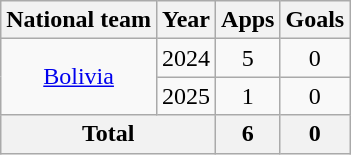<table class="wikitable" style="text-align:center">
<tr>
<th>National team</th>
<th>Year</th>
<th>Apps</th>
<th>Goals</th>
</tr>
<tr>
<td rowspan="2"><a href='#'>Bolivia</a></td>
<td>2024</td>
<td>5</td>
<td>0</td>
</tr>
<tr>
<td>2025</td>
<td>1</td>
<td>0</td>
</tr>
<tr>
<th colspan="2">Total</th>
<th>6</th>
<th>0</th>
</tr>
</table>
